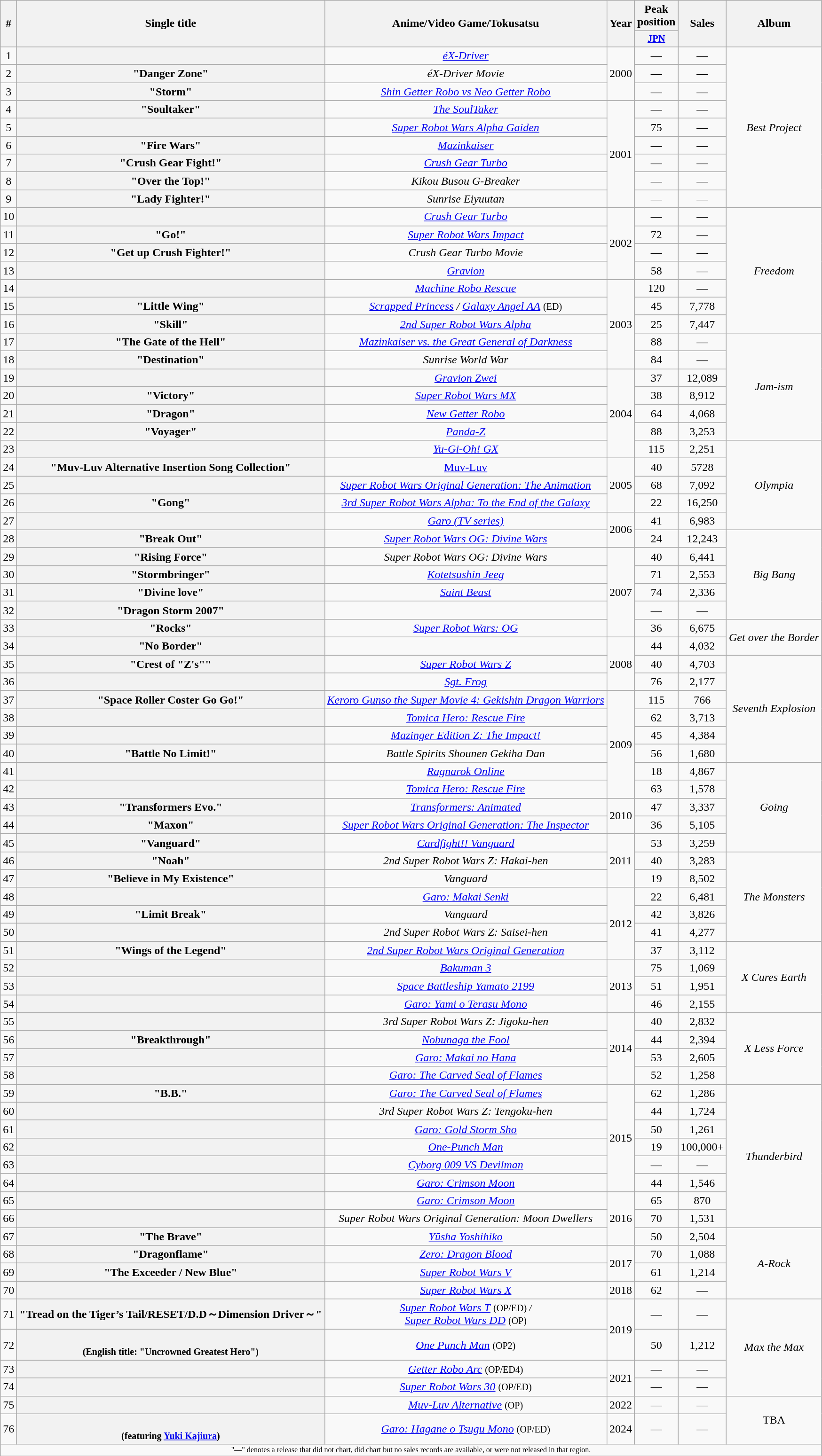<table class="wikitable plainrowheaders" style="text-align:center;">
<tr>
<th scope="col" rowspan="2">#</th>
<th scope="col" rowspan="2">Single title</th>
<th rowspan="2">Anime/Video Game/Tokusatsu</th>
<th scope="col" rowspan="2">Year</th>
<th scope="col" colspan="1">Peak position</th>
<th scope="col" rowspan="2">Sales</th>
<th scope="col" rowspan="2">Album</th>
</tr>
<tr>
<th style="width:3em;font-size:85%"><a href='#'>JPN</a><br></th>
</tr>
<tr>
<td>1</td>
<th scope="row"> <br></th>
<td><em><a href='#'>éX-Driver</a></em> </td>
<td rowspan="3">2000</td>
<td>—</td>
<td>—</td>
<td rowspan="9"><em>Best Project</em></td>
</tr>
<tr>
<td>2</td>
<th scope="row">"Danger Zone" <br></th>
<td><em>éX-Driver Movie</em> </td>
<td>—</td>
<td>—</td>
</tr>
<tr>
<td>3</td>
<th scope="row">"Storm" <br></th>
<td><em><a href='#'>Shin Getter Robo vs Neo Getter Robo</a></em> </td>
<td>—</td>
<td>—</td>
</tr>
<tr>
<td>4</td>
<th scope="row">"Soultaker"</th>
<td><em><a href='#'>The SoulTaker</a></em> </td>
<td rowspan="6">2001</td>
<td>—</td>
<td>—</td>
</tr>
<tr>
<td>5</td>
<th scope="row"></th>
<td><em><a href='#'>Super Robot Wars Alpha Gaiden</a></em> </td>
<td>75</td>
<td>—</td>
</tr>
<tr>
<td>6</td>
<th scope="row">"Fire Wars" <br></th>
<td><em><a href='#'>Mazinkaiser</a></em> </td>
<td>—</td>
<td>—</td>
</tr>
<tr>
<td>7</td>
<th scope="row">"Crush Gear Fight!"</th>
<td><em><a href='#'>Crush Gear Turbo</a></em> </td>
<td>—</td>
<td>—</td>
</tr>
<tr>
<td>8</td>
<th scope="row">"Over the Top!" <br></th>
<td><em>Kikou Busou G-Breaker</em> </td>
<td>—</td>
<td>—</td>
</tr>
<tr>
<td>9</td>
<th scope="row">"Lady Fighter!" <br></th>
<td><em>Sunrise Eiyuutan</em> </td>
<td>—</td>
<td>—</td>
</tr>
<tr>
<td>10</td>
<th scope="row"> <br></th>
<td><em><a href='#'>Crush Gear Turbo</a></em> </td>
<td rowspan="4">2002</td>
<td>—</td>
<td>—</td>
<td rowspan="7"><em>Freedom</em></td>
</tr>
<tr>
<td>11</td>
<th scope="row">"Go!"</th>
<td><em><a href='#'>Super Robot Wars Impact</a></em> </td>
<td>72</td>
<td>—</td>
</tr>
<tr>
<td>12</td>
<th scope="row">"Get up Crush Fighter!" <br></th>
<td><em>Crush Gear Turbo Movie</em> </td>
<td>—</td>
<td>—</td>
</tr>
<tr>
<td>13</td>
<th scope="row"></th>
<td><em><a href='#'>Gravion</a></em> </td>
<td>58</td>
<td>—</td>
</tr>
<tr>
<td>14</td>
<th scope="row"> <br></th>
<td><em><a href='#'>Machine Robo Rescue</a></em>  </td>
<td rowspan="5">2003</td>
<td>120</td>
<td>—</td>
</tr>
<tr>
<td>15</td>
<th scope="row">"Little Wing" <br></th>
<td><em><a href='#'>Scrapped Princess</a></em>  <em>/</em> <em><a href='#'>Galaxy Angel AA</a></em> <small>(ED)</small></td>
<td>45</td>
<td>7,778</td>
</tr>
<tr>
<td>16</td>
<th scope="row">"Skill"</th>
<td><em><a href='#'>2nd Super Robot Wars Alpha</a></em> </td>
<td>25</td>
<td>7,447</td>
</tr>
<tr>
<td>17</td>
<th scope="row">"The Gate of the Hell" <br></th>
<td><em><a href='#'>Mazinkaiser vs. the Great General of Darkness</a></em> </td>
<td>88</td>
<td>—</td>
<td rowspan="6"><em>Jam-ism</em></td>
</tr>
<tr>
<td>18</td>
<th scope="row">"Destination" <br></th>
<td><em>Sunrise World War</em> </td>
<td>84</td>
<td>—</td>
</tr>
<tr>
<td>19</td>
<th scope="row"></th>
<td><em><a href='#'>Gravion Zwei</a></em> </td>
<td rowspan="5">2004</td>
<td>37</td>
<td>12,089</td>
</tr>
<tr>
<td>20</td>
<th scope="row">"Victory"</th>
<td><em><a href='#'>Super Robot Wars MX</a></em> </td>
<td>38</td>
<td>8,912</td>
</tr>
<tr>
<td>21</td>
<th scope="row">"Dragon"</th>
<td><em><a href='#'>New Getter Robo</a></em> </td>
<td>64</td>
<td>4,068</td>
</tr>
<tr>
<td>22</td>
<th scope="row">"Voyager"</th>
<td><em><a href='#'>Panda-Z</a></em> </td>
<td>88</td>
<td>3,253</td>
</tr>
<tr>
<td>23</td>
<th scope="row"></th>
<td><em><a href='#'>Yu-Gi-Oh! GX</a></em> </td>
<td>115</td>
<td>2,251</td>
<td rowspan="5"><em>Olympia</em></td>
</tr>
<tr>
<td>24</td>
<th scope="row">"Muv-Luv Alternative Insertion Song Collection"</th>
<td><a href='#'>Muv-Luv</a></td>
<td rowspan="3">2005</td>
<td>40</td>
<td>5728</td>
</tr>
<tr>
<td>25</td>
<th scope="row"></th>
<td><em><a href='#'>Super Robot Wars Original Generation: The Animation</a></em> </td>
<td>68</td>
<td>7,092</td>
</tr>
<tr>
<td>26</td>
<th scope="row">"Gong"</th>
<td><em><a href='#'>3rd Super Robot Wars Alpha: To the End of the Galaxy</a></em> </td>
<td>22</td>
<td>16,250</td>
</tr>
<tr>
<td>27</td>
<th scope="row"></th>
<td><em><a href='#'>Garo (TV series)</a></em> </td>
<td rowspan="2">2006</td>
<td>41</td>
<td>6,983</td>
</tr>
<tr>
<td>28</td>
<th scope="row">"Break Out"</th>
<td><em><a href='#'>Super Robot Wars OG: Divine Wars</a></em> </td>
<td>24</td>
<td>12,243</td>
<td rowspan="5"><em>Big Bang</em></td>
</tr>
<tr>
<td>29</td>
<th scope="row">"Rising Force"</th>
<td><em>Super Robot Wars OG: Divine Wars</em> </td>
<td rowspan="5">2007</td>
<td>40</td>
<td>6,441</td>
</tr>
<tr>
<td>30</td>
<th scope="row">"Stormbringer"</th>
<td><em><a href='#'>Kotetsushin Jeeg</a></em> </td>
<td>71</td>
<td>2,553</td>
</tr>
<tr>
<td>31</td>
<th scope="row">"Divine love" <br></th>
<td><em><a href='#'>Saint Beast</a></em> </td>
<td>74</td>
<td>2,336</td>
</tr>
<tr>
<td>32</td>
<th scope="row">"Dragon Storm 2007"</th>
<td></td>
<td>—</td>
<td>—</td>
</tr>
<tr>
<td>33</td>
<th scope="row">"Rocks"</th>
<td><em><a href='#'>Super Robot Wars: OG</a></em> </td>
<td>36</td>
<td>6,675</td>
<td rowspan="2"><em>Get over the Border</em></td>
</tr>
<tr>
<td>34</td>
<th scope="row">"No Border"</th>
<td></td>
<td rowspan="3">2008</td>
<td>44</td>
<td>4,032</td>
</tr>
<tr>
<td>35</td>
<th scope="row">"Crest of "Z's""</th>
<td><em><a href='#'>Super Robot Wars Z</a></em> </td>
<td>40</td>
<td>4,703</td>
<td rowspan="6"><em>Seventh Explosion</em></td>
</tr>
<tr>
<td>36</td>
<th scope="row"></th>
<td><em><a href='#'>Sgt. Frog</a></em> </td>
<td>76</td>
<td>2,177</td>
</tr>
<tr>
<td>37</td>
<th scope="row">"Space Roller Coster Go Go!" <br></th>
<td><em><a href='#'>Keroro Gunso the Super Movie 4: Gekishin Dragon Warriors</a></em> </td>
<td rowspan="6">2009</td>
<td>115</td>
<td>766</td>
</tr>
<tr>
<td>38</td>
<th scope="row"></th>
<td><em><a href='#'>Tomica Hero: Rescue Fire</a></em> </td>
<td>62</td>
<td>3,713</td>
</tr>
<tr>
<td>39</td>
<th scope="row"></th>
<td><em><a href='#'>Mazinger Edition Z: The Impact!</a></em> </td>
<td>45</td>
<td>4,384</td>
</tr>
<tr>
<td>40</td>
<th scope="row">"Battle No Limit!"</th>
<td><em>Battle Spirits Shounen Gekiha Dan</em> </td>
<td>56</td>
<td>1,680</td>
</tr>
<tr>
<td>41</td>
<th scope="row"></th>
<td><em><a href='#'>Ragnarok Online</a></em> </td>
<td>18</td>
<td>4,867</td>
<td rowspan="5"><em>Going</em></td>
</tr>
<tr>
<td>42</td>
<th scope="row"></th>
<td><em><a href='#'>Tomica Hero: Rescue Fire</a></em> </td>
<td>63</td>
<td>1,578</td>
</tr>
<tr>
<td>43</td>
<th scope="row">"Transformers Evo."</th>
<td><em><a href='#'>Transformers: Animated</a></em> </td>
<td rowspan="2">2010</td>
<td>47</td>
<td>3,337</td>
</tr>
<tr>
<td>44</td>
<th scope="row">"Maxon"</th>
<td><em><a href='#'>Super Robot Wars Original Generation: The Inspector</a></em> </td>
<td>36</td>
<td>5,105</td>
</tr>
<tr>
<td>45</td>
<th scope="row">"Vanguard"</th>
<td><em><a href='#'>Cardfight!! Vanguard</a></em> </td>
<td rowspan="3">2011</td>
<td>53</td>
<td>3,259</td>
</tr>
<tr>
<td>46</td>
<th scope="row">"Noah"</th>
<td><em>2nd Super Robot Wars Z: Hakai-hen</em> </td>
<td>40</td>
<td>3,283</td>
<td rowspan="5"><em>The Monsters</em></td>
</tr>
<tr>
<td>47</td>
<th scope="row">"Believe in My Existence"</th>
<td><em> Vanguard</em> </td>
<td>19</td>
<td>8,502</td>
</tr>
<tr>
<td>48</td>
<th scope="row"></th>
<td><em><a href='#'>Garo: Makai Senki</a></em> </td>
<td rowspan="4">2012</td>
<td>22</td>
<td>6,481</td>
</tr>
<tr>
<td>49</td>
<th scope="row">"Limit Break"</th>
<td><em> Vanguard</em> </td>
<td>42</td>
<td>3,826</td>
</tr>
<tr>
<td>50</td>
<th scope="row"></th>
<td><em>2nd Super Robot Wars Z: Saisei-hen</em> </td>
<td>41</td>
<td>4,277</td>
</tr>
<tr>
<td>51</td>
<th scope="row">"Wings of the Legend"</th>
<td><em><a href='#'>2nd Super Robot Wars Original Generation</a></em> </td>
<td>37</td>
<td>3,112</td>
<td rowspan="4"><em>X Cures Earth</em></td>
</tr>
<tr>
<td>52</td>
<th scope="row"></th>
<td><em><a href='#'>Bakuman 3</a></em> </td>
<td rowspan="3">2013</td>
<td>75</td>
<td>1,069</td>
</tr>
<tr>
<td>53</td>
<th scope="row"></th>
<td><em><a href='#'>Space Battleship Yamato 2199</a></em> </td>
<td>51</td>
<td>1,951</td>
</tr>
<tr>
<td>54</td>
<th scope="row"></th>
<td><em><a href='#'>Garo: Yami o Terasu Mono</a></em> </td>
<td>46</td>
<td>2,155</td>
</tr>
<tr>
<td>55</td>
<th scope="row"></th>
<td><em>3rd Super Robot Wars Z: Jigoku-hen</em> </td>
<td rowspan="4">2014</td>
<td>40</td>
<td>2,832</td>
<td rowspan="4"><em>X Less Force</em></td>
</tr>
<tr>
<td>56</td>
<th scope="row">"Breakthrough"</th>
<td><em><a href='#'>Nobunaga the Fool</a></em> </td>
<td>44</td>
<td>2,394</td>
</tr>
<tr>
<td>57</td>
<th scope="row"></th>
<td><em><a href='#'>Garo: Makai no Hana</a></em> </td>
<td>53</td>
<td>2,605</td>
</tr>
<tr>
<td>58</td>
<th scope="row"></th>
<td><em><a href='#'>Garo: The Carved Seal of Flames</a></em> </td>
<td>52</td>
<td>1,258</td>
</tr>
<tr>
<td>59</td>
<th scope="row">"B.B."</th>
<td><em><a href='#'>Garo: The Carved Seal of Flames</a></em> </td>
<td rowspan="6">2015</td>
<td>62</td>
<td>1,286</td>
<td rowspan="8"><em>Thunderbird</em></td>
</tr>
<tr>
<td>60</td>
<th scope="row"></th>
<td><em>3rd Super Robot Wars Z: Tengoku-hen</em> </td>
<td>44</td>
<td>1,724</td>
</tr>
<tr>
<td>61</td>
<th scope="row"></th>
<td><em><a href='#'>Garo: Gold Storm Sho</a></em> </td>
<td>50</td>
<td>1,261</td>
</tr>
<tr>
<td>62</td>
<th scope="row"></th>
<td><em><a href='#'>One-Punch Man</a></em> </td>
<td>19</td>
<td>100,000+</td>
</tr>
<tr>
<td>63</td>
<th scope="row"></th>
<td><em><a href='#'>Cyborg 009 VS Devilman</a></em> </td>
<td>—</td>
<td>—</td>
</tr>
<tr>
<td>64</td>
<th scope="row"></th>
<td><em><a href='#'>Garo: Crimson Moon</a></em> </td>
<td>44</td>
<td>1,546</td>
</tr>
<tr>
<td>65</td>
<th scope="row"></th>
<td><em><a href='#'>Garo: Crimson Moon</a></em> </td>
<td rowspan="3">2016</td>
<td>65</td>
<td>870</td>
</tr>
<tr>
<td>66</td>
<th scope="row"></th>
<td><em>Super Robot Wars Original Generation: Moon Dwellers</em> </td>
<td>70</td>
<td>1,531</td>
</tr>
<tr>
<td>67</td>
<th scope="row">"The Brave"</th>
<td><em><a href='#'>Yūsha Yoshihiko</a></em> </td>
<td>50</td>
<td>2,504</td>
<td rowspan="4"><em>A-Rock</em></td>
</tr>
<tr>
<td>68</td>
<th scope="row">"Dragonflame"</th>
<td><em><a href='#'>Zero: Dragon Blood</a></em> </td>
<td rowspan="2">2017</td>
<td>70</td>
<td>1,088</td>
</tr>
<tr>
<td>69</td>
<th scope="row">"The Exceeder / New Blue"</th>
<td><em><a href='#'>Super Robot Wars V</a></em> </td>
<td>61</td>
<td>1,214</td>
</tr>
<tr>
<td>70</td>
<th scope="row"></th>
<td><em><a href='#'>Super Robot Wars X</a></em> </td>
<td>2018</td>
<td>62</td>
<td>—</td>
</tr>
<tr>
<td>71</td>
<th scope="row">"Tread on the Tiger’s Tail/RESET/D.D～Dimension Driver～"</th>
<td><em><a href='#'>Super Robot Wars T</a></em> <small>(OP/ED) <em>/ </em></small> <br><em><a href='#'>Super Robot Wars DD</a></em> <small>(OP)</small></td>
<td rowspan="2">2019</td>
<td>—</td>
<td>—</td>
<td rowspan="4"><em>Max the Max</em></td>
</tr>
<tr>
<td>72</td>
<th scope="row"><br><small>(English title: "Uncrowned Greatest Hero")</small></th>
<td><em><a href='#'>One Punch Man</a></em> <small>(OP2)</small></td>
<td>50</td>
<td>1,212</td>
</tr>
<tr>
<td>73</td>
<th scope="row"></th>
<td><em><a href='#'>Getter Robo Arc</a></em> <small>(OP/ED4)</small></td>
<td rowspan="2">2021</td>
<td>—</td>
<td>—</td>
</tr>
<tr>
<td>74</td>
<th scope="row"></th>
<td><em><a href='#'>Super Robot Wars 30</a></em> <small>(OP/ED)</small></td>
<td>—</td>
<td>—</td>
</tr>
<tr>
<td>75</td>
<th scope="row"></th>
<td><em><a href='#'>Muv-Luv Alternative</a></em> <small>(OP)</small></td>
<td rowspan="1">2022</td>
<td>—</td>
<td>—</td>
<td rowspan="2">TBA</td>
</tr>
<tr>
<td>76</td>
<th scope="row"><br><small>(featuring <a href='#'>Yuki Kajiura</a>)</small></th>
<td><em><a href='#'>Garo: Hagane o Tsugu Mono</a></em> <small>(OP/ED)</small></td>
<td rowspan="1">2024</td>
<td>—</td>
<td>—</td>
</tr>
<tr>
<td colspan="15" style="text-align:center; font-size:8pt;">"—" denotes a release that did not chart, did chart but no sales records are available, or were not released in that region.</td>
</tr>
</table>
